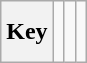<table class="wikitable" style="height:2.6em">
<tr>
<th>Key</th>
<td></td>
<td></td>
<td></td>
</tr>
</table>
